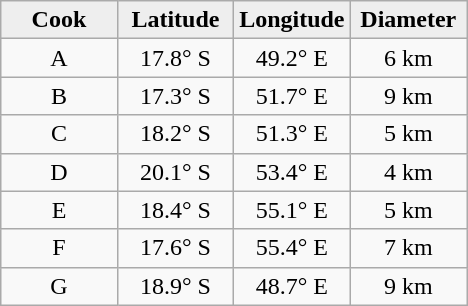<table class="wikitable">
<tr>
<th width="25%" style="background:#eeeeee;">Cook</th>
<th width="25%" style="background:#eeeeee;">Latitude</th>
<th width="25%" style="background:#eeeeee;">Longitude</th>
<th width="25%" style="background:#eeeeee;">Diameter</th>
</tr>
<tr>
<td align="center">A</td>
<td align="center">17.8° S</td>
<td align="center">49.2° E</td>
<td align="center">6 km</td>
</tr>
<tr>
<td align="center">B</td>
<td align="center">17.3° S</td>
<td align="center">51.7° E</td>
<td align="center">9 km</td>
</tr>
<tr>
<td align="center">C</td>
<td align="center">18.2° S</td>
<td align="center">51.3° E</td>
<td align="center">5 km</td>
</tr>
<tr>
<td align="center">D</td>
<td align="center">20.1° S</td>
<td align="center">53.4° E</td>
<td align="center">4 km</td>
</tr>
<tr>
<td align="center">E</td>
<td align="center">18.4° S</td>
<td align="center">55.1° E</td>
<td align="center">5 km</td>
</tr>
<tr>
<td align="center">F</td>
<td align="center">17.6° S</td>
<td align="center">55.4° E</td>
<td align="center">7 km</td>
</tr>
<tr>
<td align="center">G</td>
<td align="center">18.9° S</td>
<td align="center">48.7° E</td>
<td align="center">9 km</td>
</tr>
</table>
